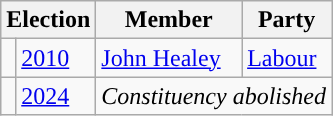<table class="wikitable">
<tr>
<th colspan="2">Election</th>
<th>Member</th>
<th>Party</th>
</tr>
<tr>
<td style="color:inherit;background-color: "></td>
<td><a href='#'>2010</a></td>
<td><a href='#'>John Healey</a></td>
<td><a href='#'>Labour</a></td>
</tr>
<tr>
<td></td>
<td><a href='#'>2024</a></td>
<td colspan="2"><em>Constituency abolished</em></td>
</tr>
</table>
